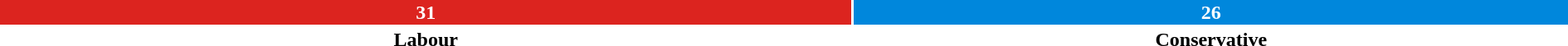<table style="width:100%; text-align:center;">
<tr style="color:white;">
<td style="background:#dc241f;; width:54.4;"><strong>31</strong></td>
<td style="background:#0087dc; width:45.6%;"><strong>26</strong></td>
</tr>
<tr>
<td><span><strong>Labour</strong></span></td>
<td><span><strong>Conservative</strong></span></td>
</tr>
</table>
